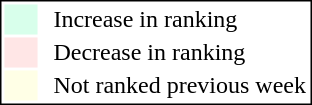<table style="border:1px solid black; float:right;">
<tr>
<td style="background:#D8FFEB; width:20px;"></td>
<td> </td>
<td>Increase in ranking</td>
</tr>
<tr>
<td style="background:#FFE6E6; width:20px;"></td>
<td> </td>
<td>Decrease in ranking</td>
</tr>
<tr>
<td style="background:#FFFFE6; width:20px;"></td>
<td> </td>
<td>Not ranked previous week</td>
</tr>
</table>
